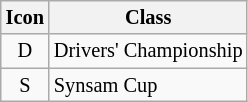<table class="wikitable" style="font-size: 85%;">
<tr>
<th>Icon</th>
<th>Class</th>
</tr>
<tr>
<td align=center>D</td>
<td>Drivers' Championship</td>
</tr>
<tr>
<td align=center>S</td>
<td>Synsam Cup</td>
</tr>
</table>
